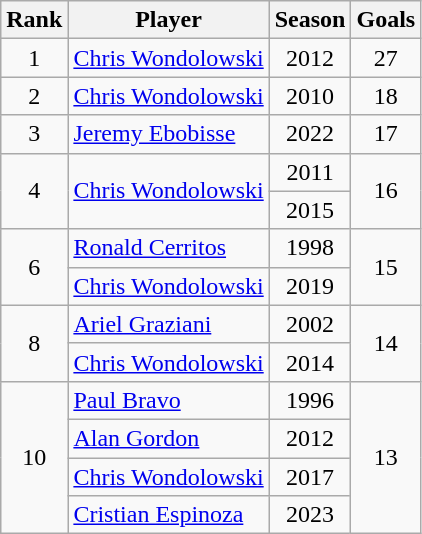<table class="wikitable sortable collapsible" style="text-align:center;">
<tr>
<th>Rank</th>
<th>Player</th>
<th>Season</th>
<th>Goals</th>
</tr>
<tr>
<td>1</td>
<td align=left> <a href='#'>Chris Wondolowski</a></td>
<td>2012</td>
<td>27</td>
</tr>
<tr>
<td>2</td>
<td align=left> <a href='#'>Chris Wondolowski</a></td>
<td>2010</td>
<td>18</td>
</tr>
<tr>
<td>3</td>
<td align=left> <a href='#'>Jeremy Ebobisse</a></td>
<td>2022</td>
<td>17</td>
</tr>
<tr>
<td rowspan="2">4</td>
<td rowspan="2"> <a href='#'>Chris Wondolowski</a></td>
<td>2011</td>
<td rowspan=2>16</td>
</tr>
<tr>
<td>2015</td>
</tr>
<tr>
<td rowspan="2">6</td>
<td align=left> <a href='#'>Ronald Cerritos</a></td>
<td>1998</td>
<td rowspan="2">15</td>
</tr>
<tr>
<td align=left> <a href='#'>Chris Wondolowski</a></td>
<td>2019</td>
</tr>
<tr>
<td rowspan="2">8</td>
<td align=left> <a href='#'>Ariel Graziani</a></td>
<td>2002</td>
<td rowspan=2>14</td>
</tr>
<tr>
<td align=left> <a href='#'>Chris Wondolowski</a></td>
<td>2014</td>
</tr>
<tr>
<td rowspan="4">10</td>
<td align=left> <a href='#'>Paul Bravo</a></td>
<td>1996</td>
<td rowspan=4>13</td>
</tr>
<tr>
<td align=left> <a href='#'>Alan Gordon</a></td>
<td>2012</td>
</tr>
<tr>
<td align=left> <a href='#'>Chris Wondolowski</a></td>
<td>2017</td>
</tr>
<tr>
<td align=left> <a href='#'>Cristian Espinoza</a></td>
<td>2023</td>
</tr>
</table>
